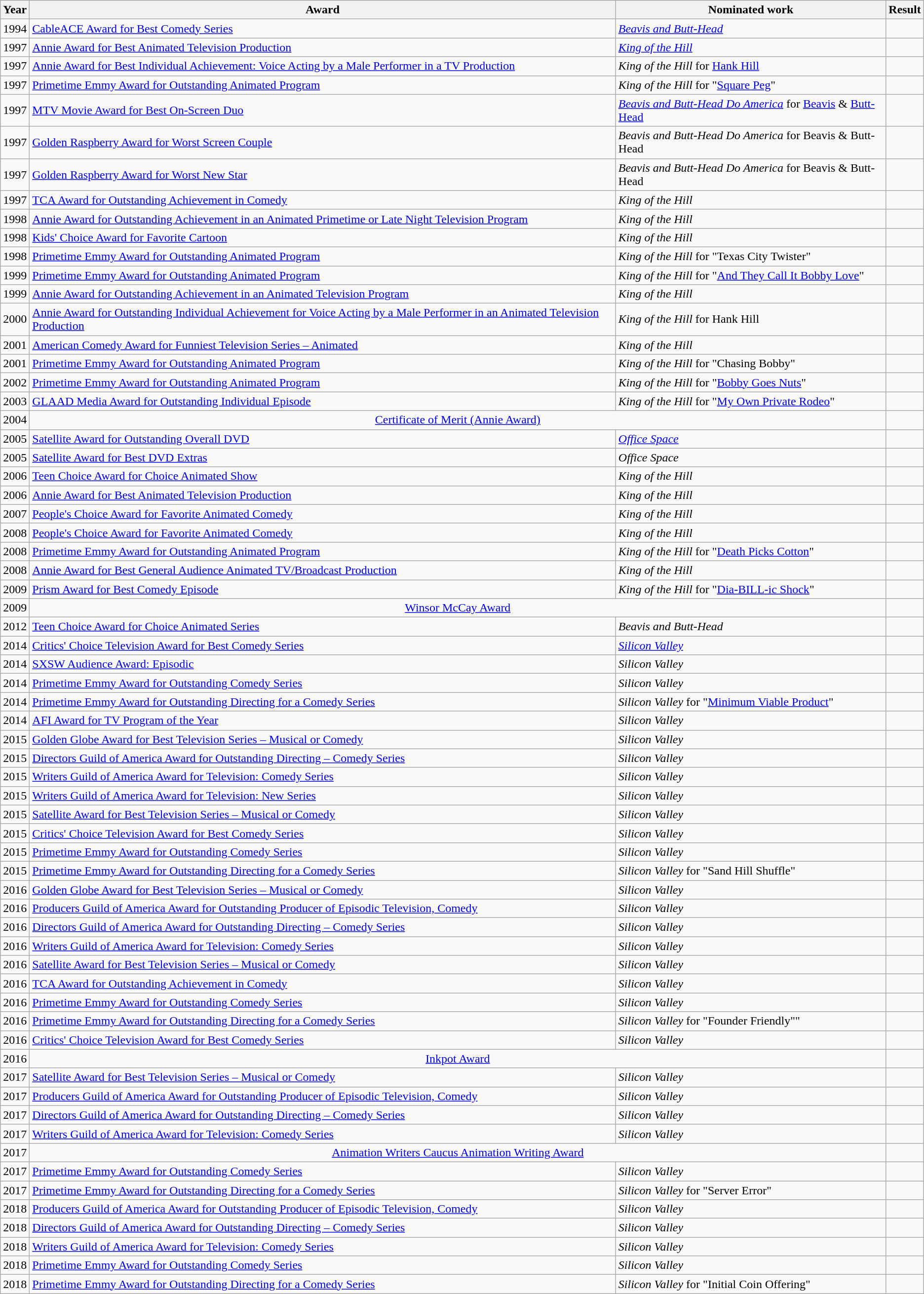<table class="wikitable sortable">
<tr>
<th>Year</th>
<th>Award</th>
<th>Nominated work</th>
<th>Result</th>
</tr>
<tr>
<td>1994</td>
<td><a href='#'>CableACE Award for Best Comedy Series</a></td>
<td><em><a href='#'>Beavis and Butt-Head</a></em></td>
<td></td>
</tr>
<tr>
<td>1997</td>
<td><a href='#'>Annie Award for Best Animated Television Production</a></td>
<td><em><a href='#'>King of the Hill</a></em></td>
<td></td>
</tr>
<tr>
<td>1997</td>
<td><a href='#'>Annie Award for Best Individual Achievement: Voice Acting by a Male Performer in a TV Production</a></td>
<td><em>King of the Hill</em> for <a href='#'>Hank Hill</a></td>
<td></td>
</tr>
<tr>
<td>1997</td>
<td><a href='#'>Primetime Emmy Award for Outstanding Animated Program</a></td>
<td><em>King of the Hill</em> for "<a href='#'>Square Peg</a>"</td>
<td></td>
</tr>
<tr>
<td>1997</td>
<td><a href='#'>MTV Movie Award for Best On-Screen Duo</a></td>
<td><em><a href='#'>Beavis and Butt-Head Do America</a></em> for <a href='#'>Beavis</a> & <a href='#'>Butt-Head</a></td>
<td></td>
</tr>
<tr>
<td>1997</td>
<td><a href='#'>Golden Raspberry Award for Worst Screen Couple</a></td>
<td><em>Beavis and Butt-Head Do America</em> for Beavis & Butt-Head</td>
<td></td>
</tr>
<tr>
<td>1997</td>
<td><a href='#'>Golden Raspberry Award for Worst New Star</a></td>
<td><em>Beavis and Butt-Head Do America</em> for Beavis & Butt-Head</td>
<td></td>
</tr>
<tr>
<td>1997</td>
<td><a href='#'>TCA Award for Outstanding Achievement in Comedy</a></td>
<td><em>King of the Hill</em></td>
<td></td>
</tr>
<tr>
<td>1998</td>
<td><a href='#'>Annie Award for Outstanding Achievement in an Animated Primetime or Late Night Television Program</a></td>
<td><em>King of the Hill</em></td>
<td></td>
</tr>
<tr>
<td>1998</td>
<td><a href='#'>Kids' Choice Award for Favorite Cartoon</a></td>
<td><em>King of the Hill</em></td>
<td></td>
</tr>
<tr>
<td>1998</td>
<td><a href='#'>Primetime Emmy Award for Outstanding Animated Program</a></td>
<td><em>King of the Hill</em> for "Texas City Twister"</td>
<td></td>
</tr>
<tr>
<td>1999</td>
<td><a href='#'>Primetime Emmy Award for Outstanding Animated Program</a></td>
<td><em>King of the Hill</em> for "<a href='#'>And They Call It Bobby Love</a>"</td>
<td></td>
</tr>
<tr>
<td>1999</td>
<td><a href='#'>Annie Award for Outstanding Achievement in an Animated Television Program</a></td>
<td><em>King of the Hill</em></td>
<td></td>
</tr>
<tr>
<td>2000</td>
<td><a href='#'>Annie Award for Outstanding Individual Achievement for Voice Acting by a Male Performer in an Animated Television Production</a></td>
<td><em>King of the Hill</em> for Hank Hill</td>
<td></td>
</tr>
<tr>
<td>2001</td>
<td><a href='#'>American Comedy Award for Funniest Television Series – Animated</a></td>
<td><em>King of the Hill</em></td>
<td></td>
</tr>
<tr>
<td>2001</td>
<td><a href='#'>Primetime Emmy Award for Outstanding Animated Program</a></td>
<td><em>King of the Hill</em> for "Chasing Bobby"</td>
<td></td>
</tr>
<tr>
<td>2002</td>
<td><a href='#'>Primetime Emmy Award for Outstanding Animated Program</a></td>
<td><em>King of the Hill</em> for "<a href='#'>Bobby Goes Nuts</a>"</td>
<td></td>
</tr>
<tr>
<td>2003</td>
<td><a href='#'>GLAAD Media Award for Outstanding Individual Episode</a></td>
<td><em>King of the Hill</em> for "<a href='#'>My Own Private Rodeo</a>"</td>
<td></td>
</tr>
<tr>
<td>2004</td>
<td colspan="2" style="text-align:center;"><a href='#'>Certificate of Merit (Annie Award)</a></td>
<td></td>
</tr>
<tr>
<td>2005</td>
<td><a href='#'>Satellite Award for Outstanding Overall DVD</a></td>
<td><em><a href='#'>Office Space</a></em></td>
<td></td>
</tr>
<tr>
<td>2005</td>
<td><a href='#'>Satellite Award for Best DVD Extras</a></td>
<td><em>Office Space</em></td>
<td></td>
</tr>
<tr>
<td>2006</td>
<td><a href='#'>Teen Choice Award for Choice Animated Show</a></td>
<td><em>King of the Hill</em></td>
<td></td>
</tr>
<tr>
<td>2006</td>
<td><a href='#'>Annie Award for Best Animated Television Production</a></td>
<td><em>King of the Hill</em></td>
<td></td>
</tr>
<tr>
<td>2007</td>
<td><a href='#'>People's Choice Award for Favorite Animated Comedy</a></td>
<td><em>King of the Hill</em></td>
<td></td>
</tr>
<tr>
<td>2008</td>
<td><a href='#'>People's Choice Award for Favorite Animated Comedy</a></td>
<td><em>King of the Hill</em></td>
<td></td>
</tr>
<tr>
<td>2008</td>
<td><a href='#'>Primetime Emmy Award for Outstanding Animated Program</a></td>
<td><em>King of the Hill</em> for "<a href='#'>Death Picks Cotton</a>"</td>
<td></td>
</tr>
<tr>
<td>2008</td>
<td><a href='#'>Annie Award for Best General Audience Animated TV/Broadcast Production</a></td>
<td><em>King of the Hill</em></td>
<td></td>
</tr>
<tr>
<td>2009</td>
<td><a href='#'>Prism Award for Best Comedy Episode</a></td>
<td><em>King of the Hill</em> for "<a href='#'>Dia-BILL-ic Shock</a>"</td>
<td></td>
</tr>
<tr>
<td>2009</td>
<td colspan="2" style="text-align:center;"><a href='#'>Winsor McCay Award</a></td>
<td></td>
</tr>
<tr>
<td>2012</td>
<td><a href='#'>Teen Choice Award for Choice Animated Series</a></td>
<td><em>Beavis and Butt-Head</em></td>
<td></td>
</tr>
<tr>
<td>2014</td>
<td><a href='#'>Critics' Choice Television Award for Best Comedy Series</a></td>
<td><em><a href='#'>Silicon Valley</a></em></td>
<td></td>
</tr>
<tr>
<td>2014</td>
<td><a href='#'>SXSW Audience Award: Episodic</a></td>
<td><em>Silicon Valley</em></td>
<td></td>
</tr>
<tr>
<td>2014</td>
<td><a href='#'>Primetime Emmy Award for Outstanding Comedy Series</a></td>
<td><em>Silicon Valley</em></td>
<td></td>
</tr>
<tr>
<td>2014</td>
<td><a href='#'>Primetime Emmy Award for Outstanding Directing for a Comedy Series</a></td>
<td><em>Silicon Valley</em> for "<a href='#'>Minimum Viable Product</a>"</td>
<td></td>
</tr>
<tr>
<td>2014</td>
<td><a href='#'>AFI Award for TV Program of the Year</a></td>
<td><em>Silicon Valley</em></td>
<td></td>
</tr>
<tr>
<td>2015</td>
<td><a href='#'>Golden Globe Award for Best Television Series – Musical or Comedy</a></td>
<td><em>Silicon Valley</em></td>
<td></td>
</tr>
<tr>
<td>2015</td>
<td><a href='#'>Directors Guild of America Award for Outstanding Directing – Comedy Series</a></td>
<td><em>Silicon Valley</em></td>
<td></td>
</tr>
<tr>
<td>2015</td>
<td><a href='#'>Writers Guild of America Award for Television: Comedy Series</a></td>
<td><em>Silicon Valley</em></td>
<td></td>
</tr>
<tr>
<td>2015</td>
<td><a href='#'>Writers Guild of America Award for Television: New Series</a></td>
<td><em>Silicon Valley</em></td>
<td></td>
</tr>
<tr>
<td>2015</td>
<td><a href='#'>Satellite Award for Best Television Series – Musical or Comedy</a></td>
<td><em>Silicon Valley</em></td>
<td></td>
</tr>
<tr>
<td>2015</td>
<td><a href='#'>Critics' Choice Television Award for Best Comedy Series</a></td>
<td><em>Silicon Valley</em></td>
<td></td>
</tr>
<tr>
<td>2015</td>
<td><a href='#'>Primetime Emmy Award for Outstanding Comedy Series</a></td>
<td><em>Silicon Valley</em></td>
<td></td>
</tr>
<tr>
<td>2015</td>
<td><a href='#'>Primetime Emmy Award for Outstanding Directing for a Comedy Series</a></td>
<td><em>Silicon Valley</em> for "Sand Hill Shuffle"</td>
<td></td>
</tr>
<tr>
<td>2016</td>
<td><a href='#'>Golden Globe Award for Best Television Series – Musical or Comedy</a></td>
<td><em>Silicon Valley</em></td>
<td></td>
</tr>
<tr>
<td>2016</td>
<td><a href='#'>Producers Guild of America Award for Outstanding Producer of Episodic Television, Comedy</a></td>
<td><em>Silicon Valley</em></td>
<td></td>
</tr>
<tr>
<td>2016</td>
<td><a href='#'>Directors Guild of America Award for Outstanding Directing – Comedy Series</a></td>
<td><em>Silicon Valley</em></td>
<td></td>
</tr>
<tr>
<td>2016</td>
<td><a href='#'>Writers Guild of America Award for Television: Comedy Series</a></td>
<td><em>Silicon Valley</em></td>
<td></td>
</tr>
<tr>
<td>2016</td>
<td><a href='#'>Satellite Award for Best Television Series – Musical or Comedy</a></td>
<td><em>Silicon Valley</em></td>
<td></td>
</tr>
<tr>
<td>2016</td>
<td><a href='#'>TCA Award for Outstanding Achievement in Comedy</a></td>
<td><em>Silicon Valley</em></td>
<td></td>
</tr>
<tr>
<td>2016</td>
<td><a href='#'>Primetime Emmy Award for Outstanding Comedy Series</a></td>
<td><em>Silicon Valley</em></td>
<td></td>
</tr>
<tr>
<td>2016</td>
<td><a href='#'>Primetime Emmy Award for Outstanding Directing for a Comedy Series</a></td>
<td><em>Silicon Valley</em> for "Founder Friendly""</td>
<td></td>
</tr>
<tr>
<td>2016</td>
<td><a href='#'>Critics' Choice Television Award for Best Comedy Series</a></td>
<td><em>Silicon Valley</em></td>
<td></td>
</tr>
<tr>
<td>2016</td>
<td colspan="2" style="text-align:center;"><a href='#'>Inkpot Award</a></td>
<td></td>
</tr>
<tr>
<td>2017</td>
<td><a href='#'>Satellite Award for Best Television Series – Musical or Comedy</a></td>
<td><em>Silicon Valley</em></td>
<td></td>
</tr>
<tr>
<td>2017</td>
<td><a href='#'>Producers Guild of America Award for Outstanding Producer of Episodic Television, Comedy</a></td>
<td><em>Silicon Valley</em></td>
<td></td>
</tr>
<tr>
<td>2017</td>
<td><a href='#'>Directors Guild of America Award for Outstanding Directing – Comedy Series</a></td>
<td><em>Silicon Valley</em></td>
<td></td>
</tr>
<tr>
<td>2017</td>
<td><a href='#'>Writers Guild of America Award for Television: Comedy Series</a></td>
<td><em>Silicon Valley</em></td>
<td></td>
</tr>
<tr>
<td>2017</td>
<td colspan="2" style="text-align:center;"><a href='#'>Animation Writers Caucus Animation Writing Award</a></td>
<td></td>
</tr>
<tr>
<td>2017</td>
<td><a href='#'>Primetime Emmy Award for Outstanding Comedy Series</a></td>
<td><em>Silicon Valley</em></td>
<td></td>
</tr>
<tr>
<td>2017</td>
<td><a href='#'>Primetime Emmy Award for Outstanding Directing for a Comedy Series</a></td>
<td><em>Silicon Valley</em> for "Server Error"</td>
<td></td>
</tr>
<tr>
<td>2018</td>
<td><a href='#'>Producers Guild of America Award for Outstanding Producer of Episodic Television, Comedy</a></td>
<td><em>Silicon Valley</em></td>
<td></td>
</tr>
<tr>
<td>2018</td>
<td><a href='#'>Directors Guild of America Award for Outstanding Directing – Comedy Series</a></td>
<td><em>Silicon Valley</em></td>
<td></td>
</tr>
<tr>
<td>2018</td>
<td><a href='#'>Writers Guild of America Award for Television: Comedy Series</a></td>
<td><em>Silicon Valley</em></td>
<td></td>
</tr>
<tr>
<td>2018</td>
<td><a href='#'>Primetime Emmy Award for Outstanding Comedy Series</a></td>
<td><em>Silicon Valley</em></td>
<td></td>
</tr>
<tr>
<td>2018</td>
<td><a href='#'>Primetime Emmy Award for Outstanding Directing for a Comedy Series</a></td>
<td><em>Silicon Valley</em> for "Initial Coin Offering"</td>
<td></td>
</tr>
</table>
